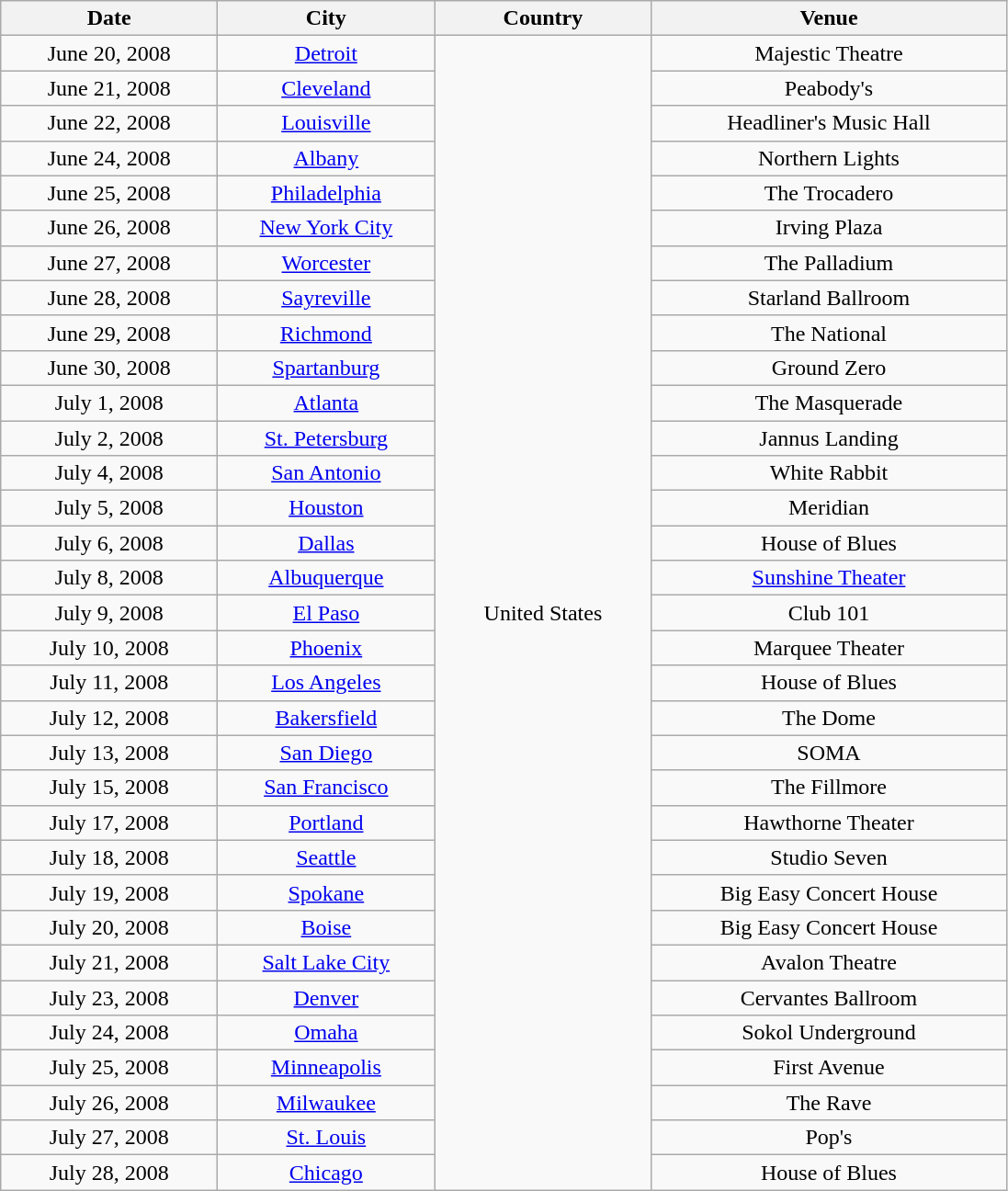<table class="wikitable" style="text-align:center;">
<tr>
<th style="width:150px;">Date</th>
<th style="width:150px;">City</th>
<th style="width:150px;">Country</th>
<th style="width:250px;">Venue</th>
</tr>
<tr>
<td>June 20, 2008</td>
<td><a href='#'>Detroit</a></td>
<td rowspan="33">United States</td>
<td>Majestic Theatre</td>
</tr>
<tr>
<td>June 21, 2008</td>
<td><a href='#'>Cleveland</a></td>
<td>Peabody's</td>
</tr>
<tr>
<td>June 22, 2008</td>
<td><a href='#'>Louisville</a></td>
<td>Headliner's Music Hall</td>
</tr>
<tr>
<td>June 24, 2008</td>
<td><a href='#'>Albany</a></td>
<td>Northern Lights</td>
</tr>
<tr>
<td>June 25, 2008</td>
<td><a href='#'>Philadelphia</a></td>
<td>The Trocadero</td>
</tr>
<tr>
<td>June 26, 2008</td>
<td><a href='#'>New York City</a></td>
<td>Irving Plaza</td>
</tr>
<tr>
<td>June 27, 2008</td>
<td><a href='#'>Worcester</a></td>
<td>The Palladium</td>
</tr>
<tr>
<td>June 28, 2008</td>
<td><a href='#'>Sayreville</a></td>
<td>Starland Ballroom</td>
</tr>
<tr>
<td>June 29, 2008</td>
<td><a href='#'>Richmond</a></td>
<td>The National</td>
</tr>
<tr>
<td>June 30, 2008</td>
<td><a href='#'>Spartanburg</a></td>
<td>Ground Zero</td>
</tr>
<tr>
<td>July 1, 2008</td>
<td><a href='#'>Atlanta</a></td>
<td>The Masquerade</td>
</tr>
<tr>
<td>July 2, 2008</td>
<td><a href='#'>St. Petersburg</a></td>
<td>Jannus Landing</td>
</tr>
<tr>
<td>July 4, 2008</td>
<td><a href='#'>San Antonio</a></td>
<td>White Rabbit</td>
</tr>
<tr>
<td>July 5, 2008</td>
<td><a href='#'>Houston</a></td>
<td>Meridian</td>
</tr>
<tr>
<td>July 6, 2008</td>
<td><a href='#'>Dallas</a></td>
<td>House of Blues</td>
</tr>
<tr>
<td>July 8, 2008</td>
<td><a href='#'>Albuquerque</a></td>
<td><a href='#'>Sunshine Theater</a></td>
</tr>
<tr>
<td>July 9, 2008</td>
<td><a href='#'>El Paso</a></td>
<td>Club 101</td>
</tr>
<tr>
<td>July 10, 2008</td>
<td><a href='#'>Phoenix</a></td>
<td>Marquee Theater</td>
</tr>
<tr>
<td>July 11, 2008</td>
<td><a href='#'>Los Angeles</a></td>
<td>House of Blues</td>
</tr>
<tr>
<td>July 12, 2008</td>
<td><a href='#'>Bakersfield</a></td>
<td>The Dome</td>
</tr>
<tr>
<td>July 13, 2008</td>
<td><a href='#'>San Diego</a></td>
<td>SOMA</td>
</tr>
<tr>
<td>July 15, 2008</td>
<td><a href='#'>San Francisco</a></td>
<td>The Fillmore</td>
</tr>
<tr>
<td>July 17, 2008</td>
<td><a href='#'>Portland</a></td>
<td>Hawthorne Theater</td>
</tr>
<tr>
<td>July 18, 2008</td>
<td><a href='#'>Seattle</a></td>
<td>Studio Seven</td>
</tr>
<tr>
<td>July 19, 2008</td>
<td><a href='#'>Spokane</a></td>
<td>Big Easy Concert House</td>
</tr>
<tr>
<td>July 20, 2008</td>
<td><a href='#'>Boise</a></td>
<td>Big Easy Concert House</td>
</tr>
<tr>
<td>July 21, 2008</td>
<td><a href='#'>Salt Lake City</a></td>
<td>Avalon Theatre</td>
</tr>
<tr>
<td>July 23, 2008</td>
<td><a href='#'>Denver</a></td>
<td>Cervantes Ballroom</td>
</tr>
<tr>
<td>July 24, 2008</td>
<td><a href='#'>Omaha</a></td>
<td>Sokol Underground</td>
</tr>
<tr>
<td>July 25, 2008</td>
<td><a href='#'>Minneapolis</a></td>
<td>First Avenue</td>
</tr>
<tr>
<td>July 26, 2008</td>
<td><a href='#'>Milwaukee</a></td>
<td>The Rave</td>
</tr>
<tr>
<td>July 27, 2008</td>
<td><a href='#'>St. Louis</a></td>
<td>Pop's</td>
</tr>
<tr>
<td>July 28, 2008</td>
<td><a href='#'>Chicago</a></td>
<td>House of Blues</td>
</tr>
</table>
